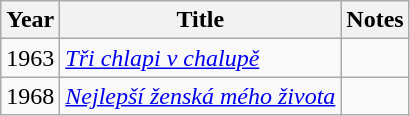<table class="wikitable sortable">
<tr>
<th>Year</th>
<th>Title</th>
<th class="unsortable">Notes</th>
</tr>
<tr>
<td>1963</td>
<td><em><a href='#'>Tři chlapi v chalupě</a></em></td>
<td></td>
</tr>
<tr>
<td>1968</td>
<td><em><a href='#'>Nejlepší ženská mého života</a></em></td>
<td></td>
</tr>
</table>
